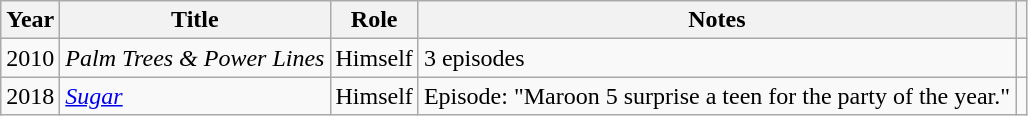<table class="wikitable sortable">
<tr>
<th scope="col">Year</th>
<th scope="col">Title</th>
<th scope="col">Role</th>
<th scope="col">Notes</th>
<th class="unsortable"></th>
</tr>
<tr>
<td>2010</td>
<td><em>Palm Trees & Power Lines</em></td>
<td>Himself</td>
<td>3 episodes</td>
<td style="text-align:center;"></td>
</tr>
<tr>
<td>2018</td>
<td><em><a href='#'>Sugar</a></em></td>
<td>Himself</td>
<td>Episode: "Maroon 5 surprise a teen for the party of the year."</td>
<td style="text-align:center;"></td>
</tr>
</table>
